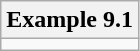<table class="wikitable">
<tr>
<th>Example 9.1</th>
</tr>
<tr>
<td></td>
</tr>
</table>
